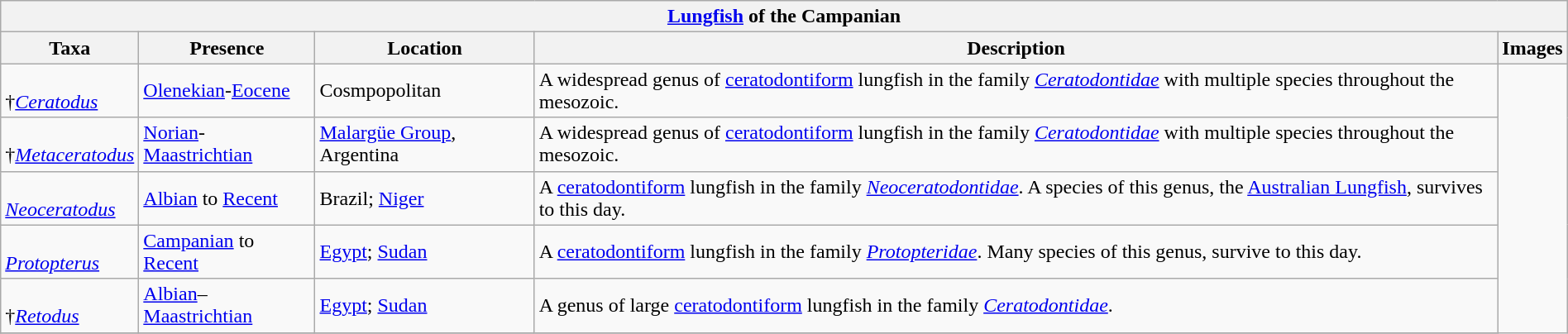<table class="wikitable" align="center" width="100%">
<tr>
<th colspan="5" align="center"><a href='#'>Lungfish</a> of the Campanian</th>
</tr>
<tr>
<th>Taxa</th>
<th>Presence</th>
<th>Location</th>
<th>Description</th>
<th>Images</th>
</tr>
<tr>
<td><br>†<em><a href='#'>Ceratodus</a></em></td>
<td><a href='#'>Olenekian</a>-<a href='#'>Eocene</a></td>
<td>Cosmpopolitan</td>
<td>A widespread genus of <a href='#'>ceratodontiform</a> lungfish in the family <em><a href='#'>Ceratodontidae</a></em> with multiple species throughout the mesozoic.</td>
<td rowspan="99"><br>
</td>
</tr>
<tr>
<td><br>†<em><a href='#'>Metaceratodus</a></em></td>
<td><a href='#'>Norian</a>-<a href='#'>Maastrichtian</a></td>
<td><a href='#'>Malargüe Group</a>, Argentina</td>
<td>A widespread genus of <a href='#'>ceratodontiform</a> lungfish in the family <em><a href='#'>Ceratodontidae</a></em> with multiple species throughout the mesozoic.</td>
</tr>
<tr>
<td><br><em><a href='#'>Neoceratodus</a></em></td>
<td><a href='#'>Albian</a> to <a href='#'>Recent</a></td>
<td>Brazil; <a href='#'>Niger</a></td>
<td>A <a href='#'>ceratodontiform</a> lungfish in the family <em><a href='#'>Neoceratodontidae</a></em>. A species of this genus, the <a href='#'>Australian Lungfish</a>, survives to this day.</td>
</tr>
<tr>
<td><br><em><a href='#'>Protopterus</a></em></td>
<td><a href='#'>Campanian</a> to <a href='#'>Recent</a></td>
<td><a href='#'>Egypt</a>; <a href='#'>Sudan</a></td>
<td>A <a href='#'>ceratodontiform</a> lungfish in the family <em><a href='#'>Protopteridae</a></em>. Many species of this genus, survive to this day.</td>
</tr>
<tr>
<td><br>†<em><a href='#'>Retodus</a></em></td>
<td><a href='#'>Albian</a>–<a href='#'>Maastrichtian</a></td>
<td><a href='#'>Egypt</a>; <a href='#'>Sudan</a></td>
<td>A genus of large <a href='#'>ceratodontiform</a> lungfish in the family <em><a href='#'>Ceratodontidae</a></em>.</td>
</tr>
<tr>
</tr>
</table>
